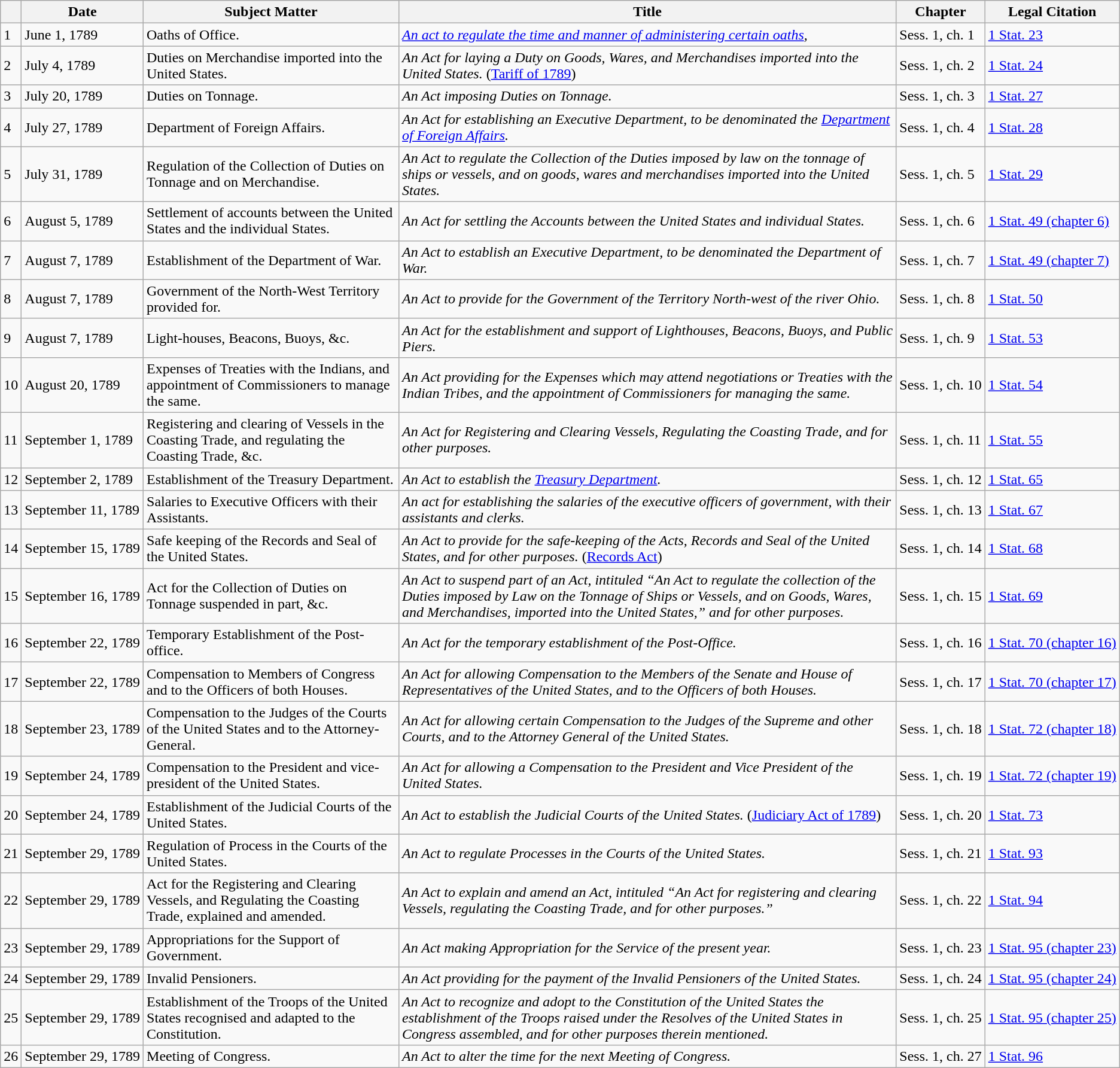<table class="wikitable">
<tr>
<th></th>
<th>Date</th>
<th>Subject Matter</th>
<th>Title</th>
<th>Chapter</th>
<th>Legal Citation<br></th>
</tr>
<tr>
<td>1</td>
<td>June 1, 1789</td>
<td>Oaths of Office.</td>
<td><em><a href='#'>An act to regulate the time and manner of administering certain oaths</a>,</em></td>
<td>Sess. 1, ch. 1</td>
<td><a href='#'>1 Stat. 23</a></td>
</tr>
<tr>
<td>2</td>
<td>July 4, 1789</td>
<td>Duties on Merchandise imported into the United States.</td>
<td><em>An Act for laying a Duty on Goods, Wares, and Merchandises imported into the United States.</em> (<a href='#'>Tariff of 1789</a>)</td>
<td>Sess. 1, ch. 2</td>
<td><a href='#'>1 Stat. 24</a></td>
</tr>
<tr>
<td>3</td>
<td>July 20, 1789</td>
<td>Duties on Tonnage.</td>
<td><em>An Act imposing Duties on Tonnage.</em></td>
<td>Sess. 1, ch. 3</td>
<td><a href='#'>1 Stat. 27</a></td>
</tr>
<tr>
<td>4</td>
<td>July 27, 1789</td>
<td>Department of Foreign Affairs.</td>
<td><em>An Act for establishing an Executive Department, to be denominated the <a href='#'>Department of Foreign Affairs</a>.</em></td>
<td>Sess. 1, ch. 4</td>
<td><a href='#'>1 Stat. 28</a></td>
</tr>
<tr>
<td>5</td>
<td>July 31, 1789</td>
<td>Regulation of the Collection of Duties on Tonnage and on Merchandise.</td>
<td><em>An Act to regulate the Collection of the Duties imposed by law on the tonnage of ships or vessels, and on goods, wares and merchandises imported into the United States.</em></td>
<td>Sess. 1, ch. 5</td>
<td><a href='#'>1 Stat. 29</a></td>
</tr>
<tr>
<td>6</td>
<td>August 5, 1789</td>
<td>Settlement of accounts between the United States and the individual States.</td>
<td><em>An Act for settling the Accounts between the United States and individual States.</em></td>
<td>Sess. 1, ch. 6</td>
<td><a href='#'>1 Stat. 49 (chapter 6)</a></td>
</tr>
<tr>
<td>7</td>
<td>August 7, 1789</td>
<td>Establishment of the Department of War.</td>
<td><em>An Act to establish an Executive Department, to be denominated the Department of War.</em></td>
<td>Sess. 1, ch. 7</td>
<td><a href='#'>1 Stat. 49 (chapter 7)</a></td>
</tr>
<tr>
<td>8</td>
<td>August 7, 1789</td>
<td>Government of the North-West Territory provided for.</td>
<td><em>An Act to provide for the Government of the Territory North-west of the river Ohio.</em></td>
<td>Sess. 1, ch. 8</td>
<td><a href='#'>1 Stat. 50</a></td>
</tr>
<tr>
<td>9</td>
<td>August 7, 1789</td>
<td>Light-houses, Beacons, Buoys, &c.</td>
<td><em>An Act for the establishment and support of Lighthouses, Beacons, Buoys, and Public Piers.</em></td>
<td>Sess. 1, ch. 9</td>
<td><a href='#'>1 Stat. 53</a></td>
</tr>
<tr>
<td>10</td>
<td>August 20, 1789</td>
<td>Expenses of Treaties with the Indians, and appointment of Commissioners to manage the same.</td>
<td><em>An Act providing for the Expenses which may attend negotiations or Treaties with the Indian Tribes, and the appointment of Commissioners for managing the same.</em></td>
<td>Sess. 1, ch. 10</td>
<td><a href='#'>1 Stat. 54</a></td>
</tr>
<tr>
<td>11</td>
<td>September 1, 1789</td>
<td>Registering and clearing of Vessels in the Coasting Trade, and regulating the Coasting Trade, &c.</td>
<td><em>An Act for Registering and Clearing Vessels, Regulating the Coasting Trade, and for other purposes.</em></td>
<td>Sess. 1, ch. 11</td>
<td><a href='#'>1 Stat. 55</a></td>
</tr>
<tr>
<td>12</td>
<td>September 2, 1789</td>
<td>Establishment of the Treasury Department.</td>
<td><em>An Act to establish the <a href='#'>Treasury Department</a>.</em></td>
<td>Sess. 1, ch. 12</td>
<td><a href='#'>1 Stat. 65</a></td>
</tr>
<tr>
<td>13</td>
<td>September 11, 1789</td>
<td>Salaries to Executive Officers with their Assistants.</td>
<td><em>An act for establishing the salaries of the executive officers of government, with their assistants and clerks.⁠</em></td>
<td>Sess. 1, ch. 13</td>
<td><a href='#'>1 Stat. 67</a></td>
</tr>
<tr>
<td>14</td>
<td>September 15, 1789</td>
<td>Safe keeping of the Records and Seal of the United States.</td>
<td><em>An Act to provide for the safe-keeping of the Acts, Records and Seal of the United States, and for other purposes.</em> (<a href='#'>Records Act</a>)</td>
<td>Sess. 1, ch. 14</td>
<td><a href='#'>1 Stat. 68</a></td>
</tr>
<tr>
<td>15</td>
<td>September 16, 1789</td>
<td>Act for the Collection of Duties on Tonnage suspended in part, &c.</td>
<td><em>An Act to suspend part of an Act, intituled “An Act to regulate the collection of the Duties imposed by Law on the Tonnage of Ships or Vessels, and on Goods, Wares, and Merchandises, imported into the United States,” and for other purposes.</em></td>
<td>Sess. 1, ch. 15</td>
<td><a href='#'>1 Stat. 69</a></td>
</tr>
<tr>
<td>16</td>
<td>September 22, 1789</td>
<td>Temporary Establishment of the Post-office.</td>
<td><em>An Act for the temporary establishment of the Post-Office.</em></td>
<td>Sess. 1, ch. 16</td>
<td><a href='#'>1 Stat. 70 (chapter 16)</a></td>
</tr>
<tr>
<td>17</td>
<td>September 22, 1789</td>
<td>Compensation to Members of Congress and to the Officers of both Houses.</td>
<td><em>An Act for allowing Compensation to the Members of the Senate and House of Representatives of the United States, and to the Officers of both Houses.</em></td>
<td>Sess. 1, ch. 17</td>
<td><a href='#'>1 Stat. 70 (chapter 17)</a></td>
</tr>
<tr>
<td>18</td>
<td>September 23, 1789</td>
<td>Compensation to the Judges of the Courts of the United States and to the Attorney-General.</td>
<td><em>An Act for allowing certain Compensation to the Judges of the Supreme and other Courts, and to the Attorney General of the United States.</em></td>
<td>Sess. 1, ch. 18</td>
<td><a href='#'>1 Stat. 72 (chapter 18)</a></td>
</tr>
<tr>
<td>19</td>
<td>September 24, 1789</td>
<td>Compensation to the President and vice-president of the United States.</td>
<td><em>An Act for allowing a Compensation to the President and Vice President of the United States.</em></td>
<td>Sess. 1, ch. 19</td>
<td><a href='#'>1 Stat. 72 (chapter 19)</a></td>
</tr>
<tr>
<td>20</td>
<td>September 24, 1789</td>
<td>Establishment of the Judicial Courts of the United States.</td>
<td><em>An Act to establish the Judicial Courts of the United States.</em> (<a href='#'>Judiciary Act of 1789</a>)</td>
<td>Sess. 1, ch. 20</td>
<td><a href='#'>1 Stat. 73</a></td>
</tr>
<tr>
<td>21</td>
<td>September 29, 1789</td>
<td>Regulation of Process in the Courts of the United States.</td>
<td><em>An Act to regulate Processes in the Courts of the United States.</em></td>
<td>Sess. 1, ch. 21</td>
<td><a href='#'>1 Stat. 93</a></td>
</tr>
<tr>
<td>22</td>
<td>September 29, 1789</td>
<td>Act for the Registering and Clearing Vessels, and Regulating the Coasting Trade, explained and amended.</td>
<td><em>An Act to explain and amend an Act, intituled “An Act for registering and clearing Vessels, regulating the Coasting Trade, and for other purposes.”</em></td>
<td>Sess. 1, ch. 22</td>
<td><a href='#'>1 Stat. 94</a></td>
</tr>
<tr>
<td>23</td>
<td>September 29, 1789</td>
<td>Appropriations for the Support of Government.</td>
<td><em>An Act making Appropriation for the Service of the present year.</em></td>
<td>Sess. 1, ch. 23</td>
<td><a href='#'>1 Stat. 95 (chapter 23)</a></td>
</tr>
<tr>
<td>24</td>
<td>September 29, 1789</td>
<td>Invalid Pensioners.</td>
<td><em>An Act providing for the payment of the Invalid Pensioners of the United States.</em></td>
<td>Sess. 1, ch. 24</td>
<td><a href='#'>1 Stat. 95 (chapter 24)</a></td>
</tr>
<tr>
<td>25</td>
<td>September 29, 1789</td>
<td>Establishment of the Troops of the United States recognised and adapted to the Constitution.</td>
<td><em>An Act to recognize and adopt to the Constitution of the United States the establishment of the Troops raised under the Resolves of the United States in Congress assembled, and for other purposes therein mentioned.</em></td>
<td>Sess. 1, ch. 25</td>
<td style="white-space: nowrap;"><a href='#'>1 Stat. 95 (chapter 25)</a></td>
</tr>
<tr>
<td>26</td>
<td style="white-space: nowrap;">September 29, 1789</td>
<td>Meeting of Congress.</td>
<td><em>An Act to alter the time for the next Meeting of Congress.</em></td>
<td style="white-space: nowrap;">Sess. 1, ch. 27</td>
<td><a href='#'>1 Stat. 96</a></td>
</tr>
</table>
